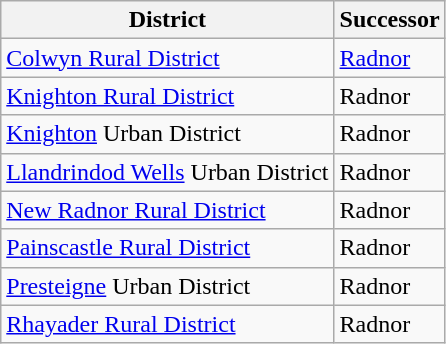<table class="wikitable">
<tr>
<th>District</th>
<th>Successor</th>
</tr>
<tr>
<td><a href='#'>Colwyn Rural District</a></td>
<td><a href='#'>Radnor</a></td>
</tr>
<tr>
<td><a href='#'>Knighton Rural District</a></td>
<td>Radnor</td>
</tr>
<tr>
<td><a href='#'>Knighton</a> Urban District</td>
<td>Radnor</td>
</tr>
<tr>
<td><a href='#'>Llandrindod Wells</a> Urban District</td>
<td>Radnor</td>
</tr>
<tr>
<td><a href='#'>New Radnor Rural District</a></td>
<td>Radnor</td>
</tr>
<tr>
<td><a href='#'>Painscastle Rural District</a></td>
<td>Radnor</td>
</tr>
<tr>
<td><a href='#'>Presteigne</a> Urban District</td>
<td>Radnor</td>
</tr>
<tr>
<td><a href='#'>Rhayader Rural District</a></td>
<td>Radnor</td>
</tr>
</table>
